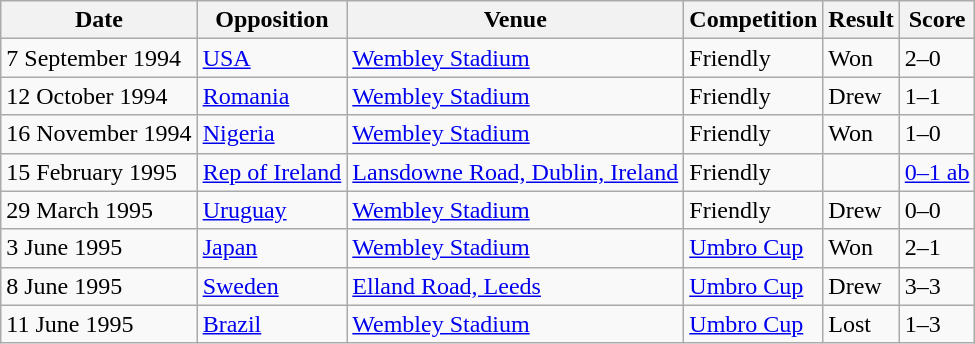<table class="wikitable">
<tr>
<th>Date</th>
<th>Opposition</th>
<th>Venue</th>
<th>Competition</th>
<th>Result</th>
<th>Score</th>
</tr>
<tr>
<td>7 September 1994</td>
<td><a href='#'>USA</a></td>
<td><a href='#'>Wembley Stadium</a></td>
<td>Friendly</td>
<td>Won</td>
<td>2–0</td>
</tr>
<tr>
<td>12 October 1994</td>
<td><a href='#'>Romania</a></td>
<td><a href='#'>Wembley Stadium</a></td>
<td>Friendly</td>
<td>Drew</td>
<td>1–1</td>
</tr>
<tr>
<td>16 November 1994</td>
<td><a href='#'>Nigeria</a></td>
<td><a href='#'>Wembley Stadium</a></td>
<td>Friendly</td>
<td>Won</td>
<td>1–0</td>
</tr>
<tr>
<td>15 February 1995</td>
<td><a href='#'>Rep of Ireland</a></td>
<td><a href='#'>Lansdowne Road, Dublin, Ireland</a></td>
<td>Friendly</td>
<td></td>
<td><a href='#'>0–1 ab</a></td>
</tr>
<tr>
<td>29 March 1995</td>
<td><a href='#'>Uruguay</a></td>
<td><a href='#'>Wembley Stadium</a></td>
<td>Friendly</td>
<td>Drew</td>
<td>0–0</td>
</tr>
<tr>
<td>3 June 1995</td>
<td><a href='#'>Japan</a></td>
<td><a href='#'>Wembley Stadium</a></td>
<td><a href='#'>Umbro Cup</a></td>
<td>Won</td>
<td>2–1</td>
</tr>
<tr>
<td>8 June 1995</td>
<td><a href='#'>Sweden</a></td>
<td><a href='#'>Elland Road, Leeds</a></td>
<td><a href='#'>Umbro Cup</a></td>
<td>Drew</td>
<td>3–3</td>
</tr>
<tr>
<td>11 June 1995</td>
<td><a href='#'>Brazil</a></td>
<td><a href='#'>Wembley Stadium</a></td>
<td><a href='#'>Umbro Cup</a></td>
<td>Lost</td>
<td>1–3</td>
</tr>
</table>
